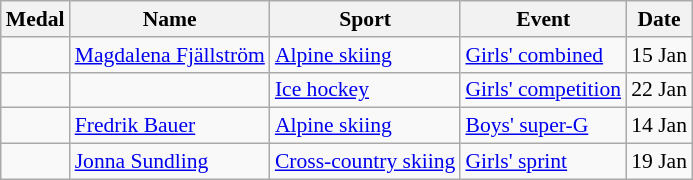<table class="wikitable sortable" style="font-size:90%">
<tr>
<th>Medal</th>
<th>Name</th>
<th>Sport</th>
<th>Event</th>
<th>Date</th>
</tr>
<tr>
<td></td>
<td><a href='#'>Magdalena Fjällström</a></td>
<td><a href='#'>Alpine skiing</a></td>
<td><a href='#'>Girls' combined</a></td>
<td>15 Jan</td>
</tr>
<tr>
<td></td>
<td><br></td>
<td><a href='#'>Ice hockey</a></td>
<td><a href='#'>Girls' competition</a></td>
<td>22 Jan</td>
</tr>
<tr>
<td></td>
<td><a href='#'>Fredrik Bauer</a></td>
<td><a href='#'>Alpine skiing</a></td>
<td><a href='#'>Boys' super-G</a></td>
<td>14 Jan</td>
</tr>
<tr>
<td></td>
<td><a href='#'>Jonna Sundling</a></td>
<td><a href='#'>Cross-country skiing</a></td>
<td><a href='#'>Girls' sprint</a></td>
<td>19 Jan</td>
</tr>
</table>
